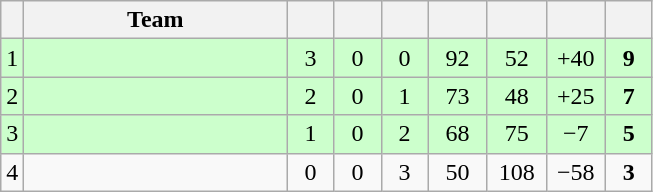<table class="wikitable" style="text-align:center;">
<tr>
<th style="width:1.5.em;"></th>
<th style="width:10.5em;">Team</th>
<th style="width:1.5em;"></th>
<th style="width:1.5em;"></th>
<th style="width:1.5em;"></th>
<th style="width:2.0em;"></th>
<th style="width:2.0em;"></th>
<th style="width:2.0em;"></th>
<th style="width:1.5em;"></th>
</tr>
<tr bgcolor=#cfc>
<td>1</td>
<td align="left"></td>
<td>3</td>
<td>0</td>
<td>0</td>
<td>92</td>
<td>52</td>
<td>+40</td>
<td><strong>9</strong></td>
</tr>
<tr bgcolor=#cfc>
<td>2</td>
<td align="left"></td>
<td>2</td>
<td>0</td>
<td>1</td>
<td>73</td>
<td>48</td>
<td>+25</td>
<td><strong>7</strong></td>
</tr>
<tr bgcolor=#cfc>
<td>3</td>
<td align="left"></td>
<td>1</td>
<td>0</td>
<td>2</td>
<td>68</td>
<td>75</td>
<td>−7</td>
<td><strong>5</strong></td>
</tr>
<tr>
<td>4</td>
<td align="left"></td>
<td>0</td>
<td>0</td>
<td>3</td>
<td>50</td>
<td>108</td>
<td>−58</td>
<td><strong>3</strong></td>
</tr>
</table>
